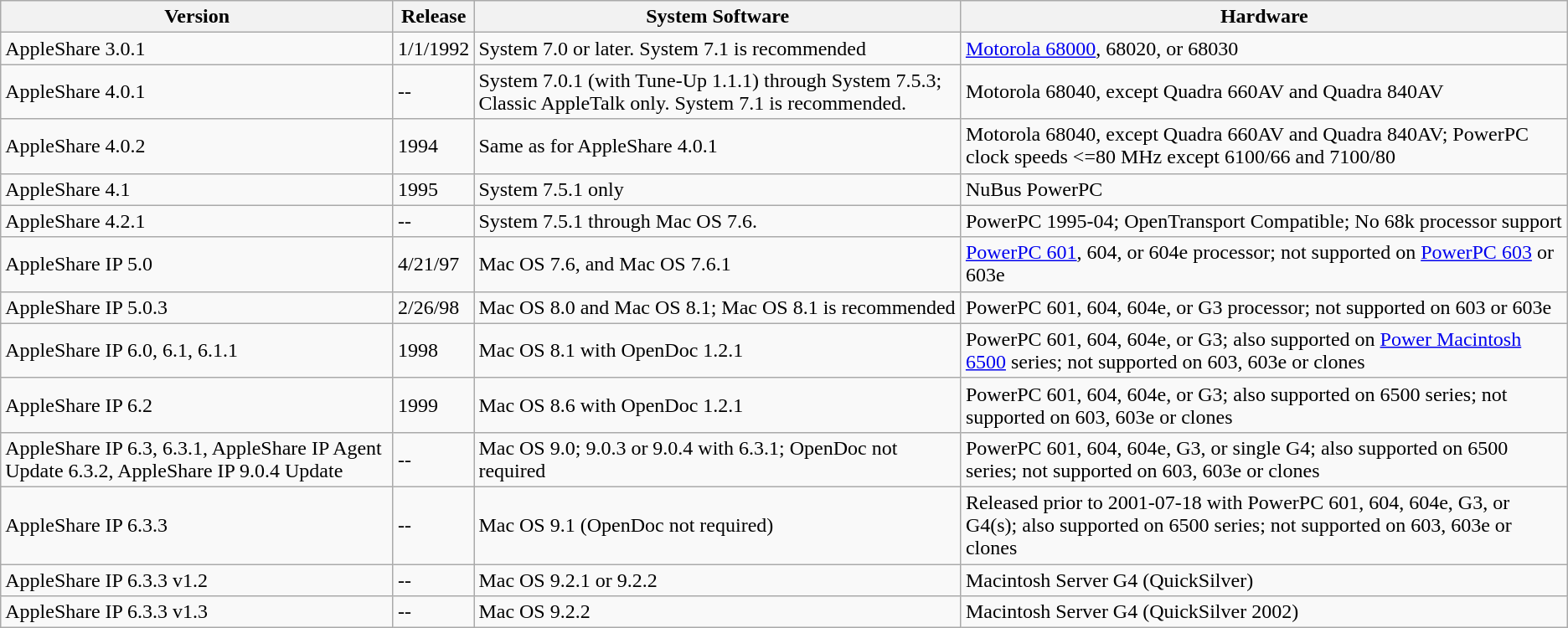<table class="wikitable">
<tr>
<th>Version</th>
<th>Release</th>
<th>System Software</th>
<th>Hardware</th>
</tr>
<tr>
<td>AppleShare 3.0.1</td>
<td>1/1/1992</td>
<td>System 7.0 or later. System 7.1 is recommended</td>
<td><a href='#'>Motorola 68000</a>, 68020, or 68030</td>
</tr>
<tr>
<td>AppleShare 4.0.1</td>
<td>--</td>
<td>System 7.0.1 (with Tune-Up 1.1.1) through System 7.5.3; Classic AppleTalk only. System 7.1 is recommended.</td>
<td>Motorola 68040, except Quadra 660AV and Quadra 840AV</td>
</tr>
<tr>
<td>AppleShare 4.0.2</td>
<td>1994</td>
<td>Same as for AppleShare 4.0.1</td>
<td>Motorola 68040, except Quadra 660AV and Quadra 840AV; PowerPC clock speeds <=80 MHz except 6100/66 and 7100/80</td>
</tr>
<tr>
<td>AppleShare 4.1</td>
<td>1995</td>
<td>System 7.5.1 only</td>
<td>NuBus PowerPC</td>
</tr>
<tr>
<td>AppleShare 4.2.1</td>
<td>--</td>
<td>System 7.5.1 through Mac OS 7.6.</td>
<td>PowerPC 1995-04; OpenTransport Compatible; No 68k processor support</td>
</tr>
<tr>
<td>AppleShare IP 5.0</td>
<td>4/21/97</td>
<td>Mac OS 7.6, and Mac OS 7.6.1</td>
<td><a href='#'>PowerPC 601</a>, 604, or 604e processor; not supported on <a href='#'>PowerPC 603</a> or 603e</td>
</tr>
<tr>
<td>AppleShare IP 5.0.3</td>
<td>2/26/98</td>
<td>Mac OS 8.0 and Mac OS 8.1; Mac OS 8.1 is recommended</td>
<td>PowerPC 601, 604, 604e, or G3 processor; not supported on 603 or 603e</td>
</tr>
<tr>
<td>AppleShare IP 6.0, 6.1, 6.1.1</td>
<td>1998</td>
<td>Mac OS 8.1 with OpenDoc 1.2.1</td>
<td>PowerPC 601, 604, 604e, or G3; also supported on <a href='#'>Power Macintosh 6500</a> series; not supported on 603, 603e or clones</td>
</tr>
<tr>
<td>AppleShare IP 6.2</td>
<td>1999</td>
<td>Mac OS 8.6 with OpenDoc 1.2.1</td>
<td>PowerPC 601, 604, 604e, or G3; also supported on 6500 series; not supported on 603, 603e or clones</td>
</tr>
<tr>
<td>AppleShare IP 6.3, 6.3.1, AppleShare IP Agent Update 6.3.2, AppleShare IP 9.0.4 Update</td>
<td>--</td>
<td>Mac OS 9.0; 9.0.3 or 9.0.4 with 6.3.1; OpenDoc not required</td>
<td>PowerPC 601, 604, 604e, G3, or single G4; also supported on 6500 series; not supported on 603, 603e or clones</td>
</tr>
<tr>
<td>AppleShare IP 6.3.3</td>
<td>--</td>
<td>Mac OS 9.1 (OpenDoc not required)</td>
<td>Released prior to 2001-07-18 with PowerPC 601, 604, 604e, G3, or G4(s); also supported on 6500 series; not supported on 603, 603e or clones</td>
</tr>
<tr>
<td>AppleShare IP 6.3.3 v1.2</td>
<td>--</td>
<td>Mac OS 9.2.1 or 9.2.2</td>
<td>Macintosh Server G4 (QuickSilver)</td>
</tr>
<tr>
<td>AppleShare IP 6.3.3 v1.3</td>
<td>--</td>
<td>Mac OS 9.2.2</td>
<td>Macintosh Server G4 (QuickSilver 2002)</td>
</tr>
</table>
